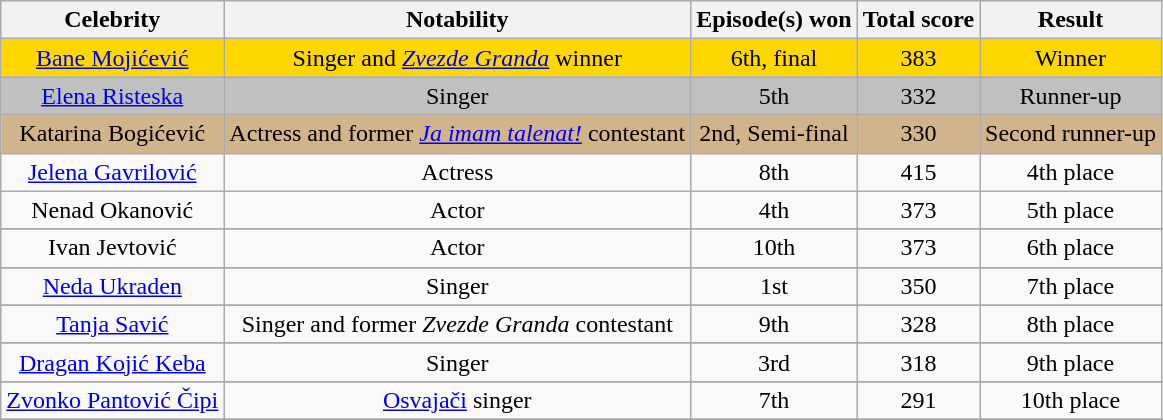<table class="wikitable sortable" style="text-align:center;">
<tr>
<th>Celebrity</th>
<th>Notability</th>
<th>Episode(s) won</th>
<th>Total score</th>
<th>Result</th>
</tr>
<tr bgcolor="gold">
<td><a href='#'>Bane Mojićević</a></td>
<td>Singer and <em><a href='#'>Zvezde Granda</a></em> winner</td>
<td>6th, final</td>
<td>383</td>
<td>Winner</td>
</tr>
<tr bgcolor="silver">
<td><a href='#'>Elena Risteska</a></td>
<td>Singer</td>
<td>5th</td>
<td>332</td>
<td>Runner-up</td>
</tr>
<tr bgcolor="tan">
<td>Katarina Bogićević</td>
<td>Actress and former <em><a href='#'>Ja imam talenat!</a></em> contestant</td>
<td>2nd, Semi-final</td>
<td>330</td>
<td>Second runner-up</td>
</tr>
<tr>
<td><a href='#'>Jelena Gavrilović</a></td>
<td>Actress</td>
<td>8th</td>
<td>415</td>
<td>4th place</td>
</tr>
<tr>
<td>Nenad Okanović</td>
<td>Actor</td>
<td>4th</td>
<td>373</td>
<td>5th place</td>
</tr>
<tr>
</tr>
<tr>
<td>Ivan Jevtović</td>
<td>Actor</td>
<td>10th</td>
<td>373</td>
<td>6th place</td>
</tr>
<tr>
</tr>
<tr>
<td><a href='#'>Neda Ukraden</a></td>
<td>Singer</td>
<td>1st</td>
<td>350</td>
<td>7th place</td>
</tr>
<tr>
</tr>
<tr>
<td><a href='#'>Tanja Savić</a></td>
<td>Singer and former <em>Zvezde Granda</em> contestant</td>
<td>9th</td>
<td>328</td>
<td>8th place</td>
</tr>
<tr>
</tr>
<tr>
<td><a href='#'>Dragan Kojić Keba</a></td>
<td>Singer</td>
<td>3rd</td>
<td>318</td>
<td>9th place</td>
</tr>
<tr>
</tr>
<tr>
<td><a href='#'>Zvonko Pantović Čipi</a></td>
<td><a href='#'>Osvajači</a> singer</td>
<td>7th</td>
<td>291</td>
<td>10th place</td>
</tr>
<tr>
</tr>
</table>
